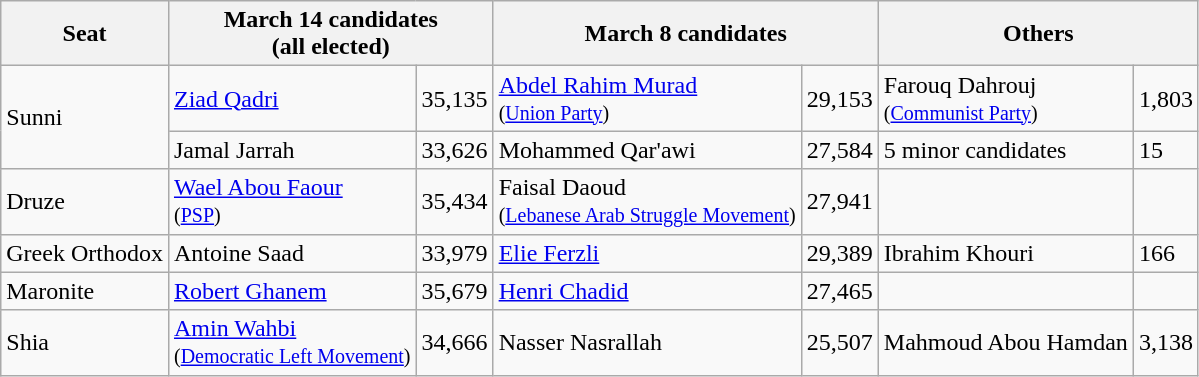<table class="wikitable">
<tr>
<th>Seat</th>
<th colspan=2>March 14 candidates<br>(all elected)</th>
<th colspan=2>March 8 candidates</th>
<th colspan=2>Others</th>
</tr>
<tr>
<td rowspan=2>Sunni</td>
<td><a href='#'>Ziad Qadri</a></td>
<td>35,135</td>
<td><a href='#'>Abdel Rahim Murad</a><br><small>(<a href='#'>Union Party</a>)</small></td>
<td>29,153</td>
<td>Farouq Dahrouj<br><small>(<a href='#'>Communist Party</a>)</small></td>
<td>1,803</td>
</tr>
<tr>
<td>Jamal Jarrah</td>
<td>33,626</td>
<td>Mohammed Qar'awi</td>
<td>27,584</td>
<td>5 minor candidates</td>
<td>15</td>
</tr>
<tr>
<td>Druze</td>
<td><a href='#'>Wael Abou Faour</a><br><small>(<a href='#'>PSP</a>)</small></td>
<td>35,434</td>
<td>Faisal Daoud<br><small>(<a href='#'>Lebanese Arab Struggle Movement</a>)</small></td>
<td>27,941</td>
<td></td>
<td></td>
</tr>
<tr>
<td>Greek Orthodox</td>
<td>Antoine Saad</td>
<td>33,979</td>
<td><a href='#'>Elie Ferzli</a></td>
<td>29,389</td>
<td>Ibrahim Khouri</td>
<td>166</td>
</tr>
<tr>
<td>Maronite</td>
<td><a href='#'>Robert Ghanem</a></td>
<td>35,679</td>
<td><a href='#'>Henri Chadid</a></td>
<td>27,465</td>
<td></td>
<td></td>
</tr>
<tr>
<td>Shia</td>
<td><a href='#'>Amin Wahbi</a><br><small>(<a href='#'>Democratic Left Movement</a>)</small></td>
<td>34,666</td>
<td>Nasser Nasrallah</td>
<td>25,507</td>
<td>Mahmoud Abou Hamdan</td>
<td>3,138</td>
</tr>
</table>
